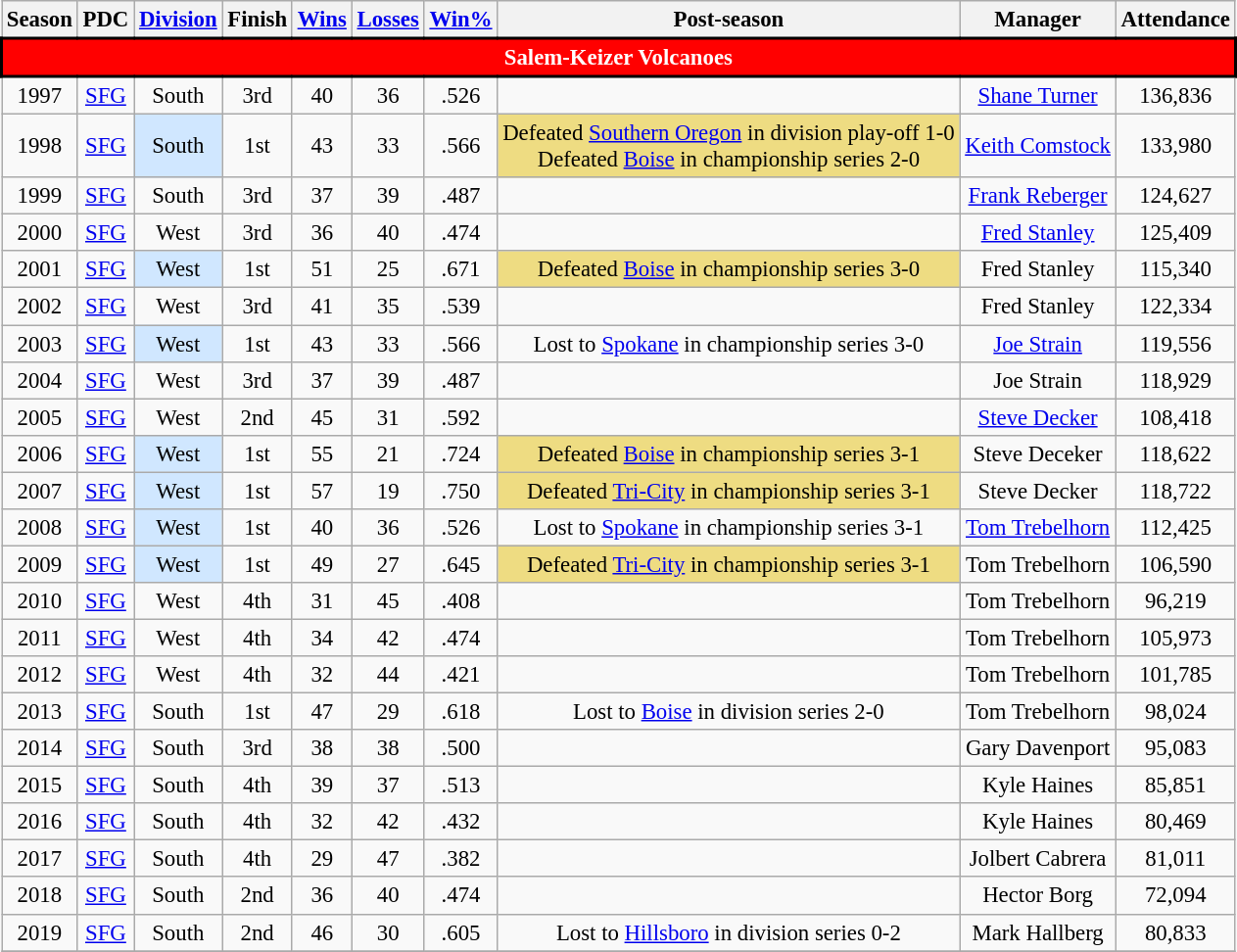<table class="wikitable" style="text-align:center; font-size:95%">
<tr>
<th scope="col">Season</th>
<th scope="col">PDC</th>
<th scope="col"><a href='#'>Division</a></th>
<th scope="col">Finish</th>
<th scope="col"><a href='#'>Wins</a></th>
<th scope="col"><a href='#'>Losses</a></th>
<th scope="col"><a href='#'>Win%</a></th>
<th scope="col">Post-season</th>
<th scope="col">Manager</th>
<th scope="col">Attendance</th>
</tr>
<tr>
<td align="center" colspan="11" style="background: red; color: white; border:2px solid #000000"><strong>Salem-Keizer Volcanoes</strong></td>
</tr>
<tr>
<td>1997</td>
<td><a href='#'>SFG</a></td>
<td>South</td>
<td>3rd</td>
<td>40</td>
<td>36</td>
<td>.526</td>
<td></td>
<td><a href='#'>Shane Turner</a></td>
<td>136,836</td>
</tr>
<tr>
<td>1998</td>
<td><a href='#'>SFG</a></td>
<td bgcolor="#D0E7FF">South</td>
<td>1st</td>
<td>43</td>
<td>33</td>
<td>.566</td>
<td bgcolor="#EEDC82">Defeated <a href='#'>Southern Oregon</a> in division play-off 1-0<br>Defeated <a href='#'>Boise</a> in championship series 2-0</td>
<td><a href='#'>Keith Comstock</a></td>
<td>133,980</td>
</tr>
<tr>
<td>1999</td>
<td><a href='#'>SFG</a></td>
<td>South</td>
<td>3rd</td>
<td>37</td>
<td>39</td>
<td>.487</td>
<td></td>
<td><a href='#'>Frank Reberger</a></td>
<td>124,627</td>
</tr>
<tr>
<td>2000</td>
<td><a href='#'>SFG</a></td>
<td>West</td>
<td>3rd</td>
<td>36</td>
<td>40</td>
<td>.474</td>
<td></td>
<td><a href='#'>Fred Stanley</a></td>
<td>125,409</td>
</tr>
<tr>
<td>2001</td>
<td><a href='#'>SFG</a></td>
<td bgcolor="#D0E7FF">West</td>
<td>1st</td>
<td>51</td>
<td>25</td>
<td>.671</td>
<td bgcolor="#EEDC82">Defeated <a href='#'>Boise</a> in championship series 3-0</td>
<td>Fred Stanley</td>
<td>115,340</td>
</tr>
<tr>
<td>2002</td>
<td><a href='#'>SFG</a></td>
<td>West</td>
<td>3rd</td>
<td>41</td>
<td>35</td>
<td>.539</td>
<td></td>
<td>Fred Stanley</td>
<td>122,334</td>
</tr>
<tr>
<td>2003</td>
<td><a href='#'>SFG</a></td>
<td bgcolor="#D0E7FF">West</td>
<td>1st</td>
<td>43</td>
<td>33</td>
<td>.566</td>
<td>Lost to <a href='#'>Spokane</a> in championship series 3-0</td>
<td><a href='#'>Joe Strain</a></td>
<td>119,556</td>
</tr>
<tr>
<td>2004</td>
<td><a href='#'>SFG</a></td>
<td>West</td>
<td>3rd</td>
<td>37</td>
<td>39</td>
<td>.487</td>
<td></td>
<td>Joe Strain</td>
<td>118,929</td>
</tr>
<tr>
<td>2005</td>
<td><a href='#'>SFG</a></td>
<td>West</td>
<td>2nd</td>
<td>45</td>
<td>31</td>
<td>.592</td>
<td></td>
<td><a href='#'>Steve Decker</a></td>
<td>108,418</td>
</tr>
<tr>
<td>2006</td>
<td><a href='#'>SFG</a></td>
<td bgcolor="#D0E7FF">West</td>
<td>1st</td>
<td>55</td>
<td>21</td>
<td>.724</td>
<td bgcolor="#EEDC82">Defeated <a href='#'>Boise</a> in championship series 3-1</td>
<td>Steve Deceker</td>
<td>118,622</td>
</tr>
<tr>
<td>2007</td>
<td><a href='#'>SFG</a></td>
<td bgcolor="#D0E7FF">West</td>
<td>1st</td>
<td>57</td>
<td>19</td>
<td>.750</td>
<td bgcolor="#EEDC82">Defeated <a href='#'>Tri-City</a> in championship series 3-1</td>
<td>Steve Decker</td>
<td>118,722</td>
</tr>
<tr>
<td>2008</td>
<td><a href='#'>SFG</a></td>
<td bgcolor="#D0E7FF">West</td>
<td>1st</td>
<td>40</td>
<td>36</td>
<td>.526</td>
<td>Lost to <a href='#'>Spokane</a> in championship series 3-1</td>
<td><a href='#'>Tom Trebelhorn</a></td>
<td>112,425</td>
</tr>
<tr>
<td>2009</td>
<td><a href='#'>SFG</a></td>
<td bgcolor="#D0E7FF">West</td>
<td>1st</td>
<td>49</td>
<td>27</td>
<td>.645</td>
<td bgcolor="#EEDC82">Defeated <a href='#'>Tri-City</a> in championship series 3-1</td>
<td>Tom Trebelhorn</td>
<td>106,590</td>
</tr>
<tr>
<td>2010</td>
<td><a href='#'>SFG</a></td>
<td>West</td>
<td>4th</td>
<td>31</td>
<td>45</td>
<td>.408</td>
<td></td>
<td>Tom Trebelhorn</td>
<td>96,219</td>
</tr>
<tr>
<td>2011</td>
<td><a href='#'>SFG</a></td>
<td>West</td>
<td>4th</td>
<td>34</td>
<td>42</td>
<td>.474</td>
<td></td>
<td>Tom Trebelhorn</td>
<td>105,973</td>
</tr>
<tr>
<td>2012</td>
<td><a href='#'>SFG</a></td>
<td>West</td>
<td>4th</td>
<td>32</td>
<td>44</td>
<td>.421</td>
<td></td>
<td>Tom Trebelhorn</td>
<td>101,785</td>
</tr>
<tr>
<td>2013</td>
<td><a href='#'>SFG</a></td>
<td>South</td>
<td>1st</td>
<td>47</td>
<td>29</td>
<td>.618</td>
<td>Lost to <a href='#'>Boise</a> in division series 2-0</td>
<td>Tom Trebelhorn</td>
<td>98,024</td>
</tr>
<tr>
<td>2014</td>
<td><a href='#'>SFG</a></td>
<td>South</td>
<td>3rd</td>
<td>38</td>
<td>38</td>
<td>.500</td>
<td></td>
<td>Gary Davenport</td>
<td>95,083</td>
</tr>
<tr>
<td>2015</td>
<td><a href='#'>SFG</a></td>
<td>South</td>
<td>4th</td>
<td>39</td>
<td>37</td>
<td>.513</td>
<td></td>
<td>Kyle Haines</td>
<td>85,851</td>
</tr>
<tr>
<td>2016</td>
<td><a href='#'>SFG</a></td>
<td>South</td>
<td>4th</td>
<td>32</td>
<td>42</td>
<td>.432</td>
<td></td>
<td>Kyle Haines</td>
<td>80,469</td>
</tr>
<tr>
<td>2017</td>
<td><a href='#'>SFG</a></td>
<td>South</td>
<td>4th</td>
<td>29</td>
<td>47</td>
<td>.382</td>
<td></td>
<td>Jolbert Cabrera</td>
<td>81,011</td>
</tr>
<tr>
<td>2018</td>
<td><a href='#'>SFG</a></td>
<td>South</td>
<td>2nd</td>
<td>36</td>
<td>40</td>
<td>.474</td>
<td></td>
<td>Hector Borg</td>
<td>72,094</td>
</tr>
<tr>
<td>2019</td>
<td><a href='#'>SFG</a></td>
<td>South</td>
<td>2nd</td>
<td>46</td>
<td>30</td>
<td>.605</td>
<td>Lost to <a href='#'>Hillsboro</a> in division series 0-2</td>
<td>Mark Hallberg</td>
<td>80,833</td>
</tr>
<tr>
</tr>
</table>
